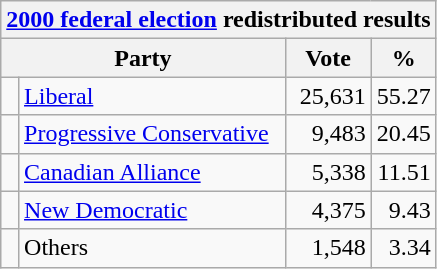<table class="wikitable">
<tr>
<th colspan="4"><a href='#'>2000 federal election</a> redistributed results</th>
</tr>
<tr>
<th bgcolor="#DDDDFF" width="130px" colspan="2">Party</th>
<th bgcolor="#DDDDFF" width="50px">Vote</th>
<th bgcolor="#DDDDFF" width="30px">%</th>
</tr>
<tr>
<td> </td>
<td><a href='#'>Liberal</a></td>
<td align=right>25,631</td>
<td align=right>55.27</td>
</tr>
<tr>
<td> </td>
<td><a href='#'>Progressive Conservative</a></td>
<td align=right>9,483</td>
<td align=right>20.45</td>
</tr>
<tr>
<td> </td>
<td><a href='#'>Canadian Alliance</a></td>
<td align=right>5,338</td>
<td align=right>11.51</td>
</tr>
<tr>
<td> </td>
<td><a href='#'>New Democratic</a></td>
<td align=right>4,375</td>
<td align=right>9.43</td>
</tr>
<tr>
<td> </td>
<td>Others</td>
<td align=right>1,548</td>
<td align=right>3.34</td>
</tr>
</table>
